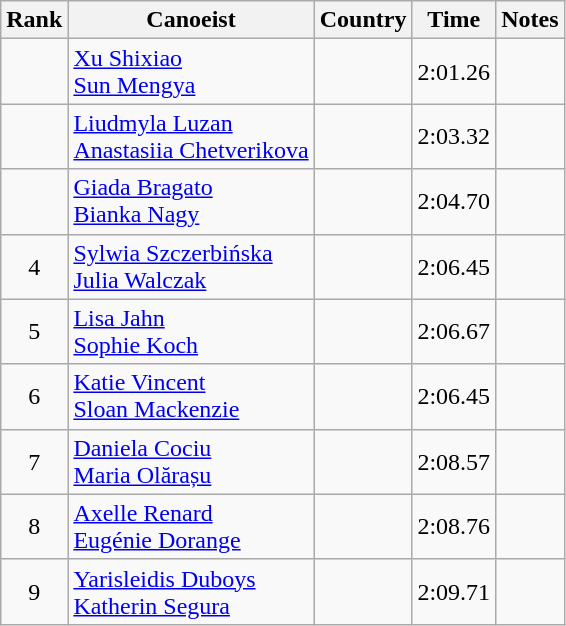<table class="wikitable" style="text-align:center">
<tr>
<th>Rank</th>
<th>Canoeist</th>
<th>Country</th>
<th>Time</th>
<th>Notes</th>
</tr>
<tr>
<td></td>
<td align="left"><a href='#'>Xu Shixiao</a><br><a href='#'>Sun Mengya</a></td>
<td align="left"></td>
<td>2:01.26</td>
<td></td>
</tr>
<tr>
<td></td>
<td align="left"><a href='#'>Liudmyla Luzan</a><br><a href='#'>Anastasiia Chetverikova</a></td>
<td align="left"></td>
<td>2:03.32</td>
<td></td>
</tr>
<tr>
<td></td>
<td align="left"><a href='#'>Giada Bragato</a><br><a href='#'>Bianka Nagy</a></td>
<td align="left"></td>
<td>2:04.70</td>
<td></td>
</tr>
<tr>
<td>4</td>
<td align="left"><a href='#'>Sylwia Szczerbińska</a><br><a href='#'>Julia Walczak</a></td>
<td align="left"></td>
<td>2:06.45</td>
<td></td>
</tr>
<tr>
<td>5</td>
<td align="left"><a href='#'>Lisa Jahn</a><br><a href='#'>Sophie Koch</a></td>
<td align="left"></td>
<td>2:06.67</td>
<td></td>
</tr>
<tr>
<td>6</td>
<td align="left"><a href='#'>Katie Vincent</a><br><a href='#'>Sloan Mackenzie</a></td>
<td align="left"></td>
<td>2:06.45</td>
<td></td>
</tr>
<tr>
<td>7</td>
<td align="left"><a href='#'>Daniela Cociu</a><br><a href='#'>Maria Olărașu</a></td>
<td align="left"></td>
<td>2:08.57</td>
<td></td>
</tr>
<tr>
<td>8</td>
<td align="left"><a href='#'>Axelle Renard</a><br><a href='#'>Eugénie Dorange</a></td>
<td align="left"></td>
<td>2:08.76</td>
<td></td>
</tr>
<tr>
<td>9</td>
<td align="left"><a href='#'>Yarisleidis Duboys</a><br><a href='#'>Katherin Segura</a></td>
<td align="left"></td>
<td>2:09.71</td>
<td></td>
</tr>
</table>
